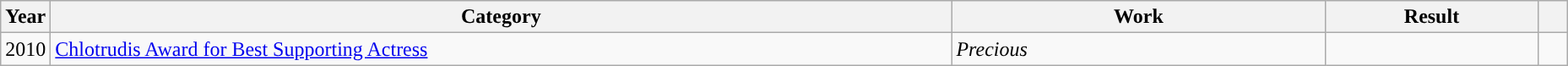<table class="wikitable">
<tr>
<th scope="col" style="width:1em;">Year</th>
<th scope="col" style="width:44em;">Category</th>
<th scope="col" style="width:18em;">Work</th>
<th scope="col" style="width:10em;">Result</th>
<th class="unsortable" style="width:1em;"></th>
</tr>
<tr>
<td>2010</td>
<td><a href='#'>Chlotrudis Award for Best Supporting Actress</a></td>
<td><em>Precious</em></td>
<td></td>
<td></td>
</tr>
</table>
